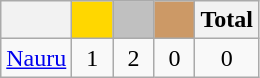<table class="wikitable">
<tr>
<th></th>
<th style="background-color:gold">        </th>
<th style="background-color:silver">      </th>
<th style="background-color:#CC9966">      </th>
<th>Total</th>
</tr>
<tr align="center">
<td> <a href='#'>Nauru</a></td>
<td>1</td>
<td>2</td>
<td>0</td>
<td>0</td>
</tr>
</table>
